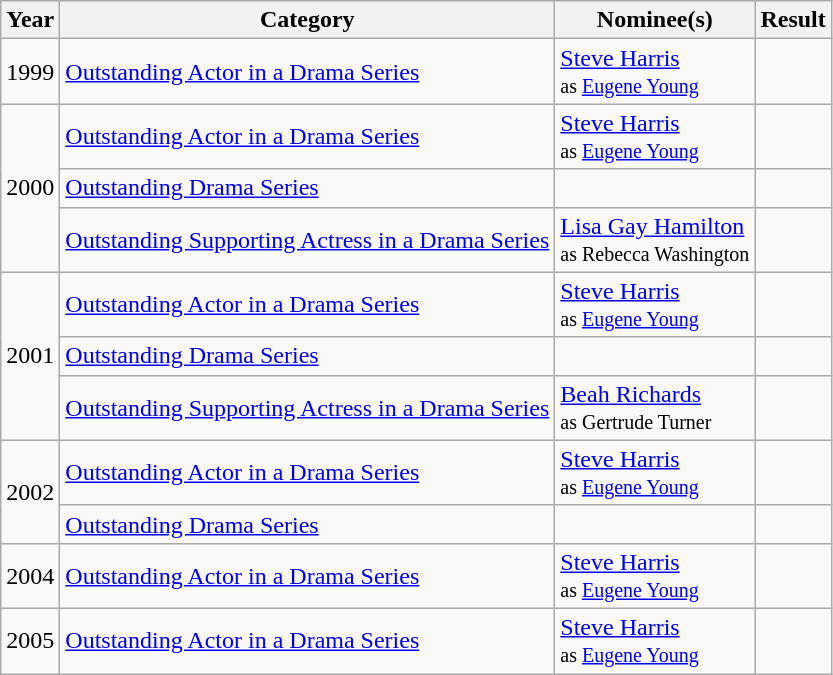<table class="wikitable">
<tr>
<th>Year</th>
<th>Category</th>
<th>Nominee(s)</th>
<th>Result</th>
</tr>
<tr>
<td>1999</td>
<td><a href='#'>Outstanding Actor in a Drama Series</a></td>
<td><a href='#'>Steve Harris</a><br><small>as <a href='#'>Eugene Young</a></small></td>
<td></td>
</tr>
<tr>
<td rowspan="3">2000</td>
<td><a href='#'>Outstanding Actor in a Drama Series</a></td>
<td><a href='#'>Steve Harris</a><br><small>as <a href='#'>Eugene Young</a></small></td>
<td></td>
</tr>
<tr>
<td><a href='#'>Outstanding Drama Series</a></td>
<td></td>
<td></td>
</tr>
<tr>
<td><a href='#'>Outstanding Supporting Actress in a Drama Series</a></td>
<td><a href='#'>Lisa Gay Hamilton</a><br><small>as Rebecca Washington</small></td>
<td></td>
</tr>
<tr>
<td rowspan="3">2001</td>
<td><a href='#'>Outstanding Actor in a Drama Series</a></td>
<td><a href='#'>Steve Harris</a><br><small>as <a href='#'>Eugene Young</a></small></td>
<td></td>
</tr>
<tr>
<td><a href='#'>Outstanding Drama Series</a></td>
<td></td>
<td></td>
</tr>
<tr>
<td><a href='#'>Outstanding Supporting Actress in a Drama Series</a></td>
<td><a href='#'>Beah Richards</a><br><small>as Gertrude Turner</small></td>
<td></td>
</tr>
<tr>
<td rowspan="2">2002</td>
<td><a href='#'>Outstanding Actor in a Drama Series</a></td>
<td><a href='#'>Steve Harris</a><br><small>as <a href='#'>Eugene Young</a></small></td>
<td></td>
</tr>
<tr>
<td><a href='#'>Outstanding Drama Series</a></td>
<td></td>
<td></td>
</tr>
<tr>
<td>2004</td>
<td><a href='#'>Outstanding Actor in a Drama Series</a></td>
<td><a href='#'>Steve Harris</a><br><small>as <a href='#'>Eugene Young</a></small></td>
<td></td>
</tr>
<tr>
<td>2005</td>
<td><a href='#'>Outstanding Actor in a Drama Series</a></td>
<td><a href='#'>Steve Harris</a><br><small>as <a href='#'>Eugene Young</a></small></td>
<td></td>
</tr>
</table>
